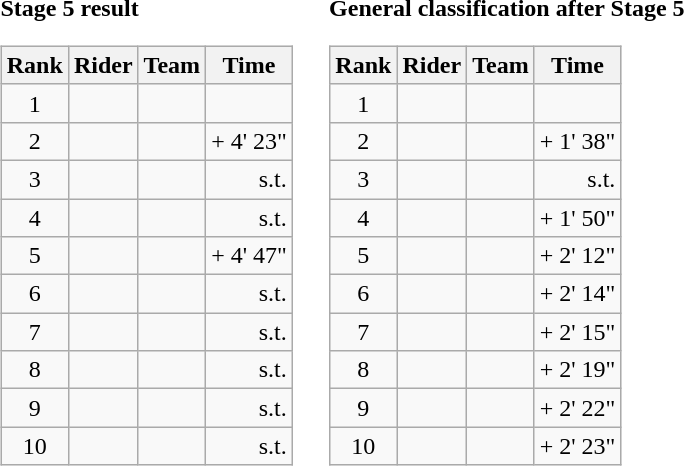<table>
<tr>
<td><strong>Stage 5 result</strong><br><table class="wikitable">
<tr>
<th scope="col">Rank</th>
<th scope="col">Rider</th>
<th scope="col">Team</th>
<th scope="col">Time</th>
</tr>
<tr>
<td style="text-align:center;">1</td>
<td></td>
<td></td>
<td style="text-align:right;"></td>
</tr>
<tr>
<td style="text-align:center;">2</td>
<td></td>
<td></td>
<td style="text-align:right;">+ 4' 23"</td>
</tr>
<tr>
<td style="text-align:center;">3</td>
<td></td>
<td></td>
<td style="text-align:right;">s.t.</td>
</tr>
<tr>
<td style="text-align:center;">4</td>
<td></td>
<td></td>
<td style="text-align:right;">s.t.</td>
</tr>
<tr>
<td style="text-align:center;">5</td>
<td></td>
<td></td>
<td style="text-align:right;">+ 4' 47"</td>
</tr>
<tr>
<td style="text-align:center;">6</td>
<td></td>
<td></td>
<td style="text-align:right;">s.t.</td>
</tr>
<tr>
<td style="text-align:center;">7</td>
<td></td>
<td></td>
<td style="text-align:right;">s.t.</td>
</tr>
<tr>
<td style="text-align:center;">8</td>
<td></td>
<td></td>
<td style="text-align:right;">s.t.</td>
</tr>
<tr>
<td style="text-align:center;">9</td>
<td></td>
<td></td>
<td style="text-align:right;">s.t.</td>
</tr>
<tr>
<td style="text-align:center;">10</td>
<td></td>
<td></td>
<td style="text-align:right;">s.t.</td>
</tr>
</table>
</td>
<td></td>
<td><strong>General classification after Stage 5</strong><br><table class="wikitable">
<tr>
<th scope="col">Rank</th>
<th scope="col">Rider</th>
<th scope="col">Team</th>
<th scope="col">Time</th>
</tr>
<tr>
<td style="text-align:center;">1</td>
<td></td>
<td></td>
<td style="text-align:right;"></td>
</tr>
<tr>
<td style="text-align:center;">2</td>
<td></td>
<td></td>
<td style="text-align:right;">+ 1' 38"</td>
</tr>
<tr>
<td style="text-align:center;">3</td>
<td></td>
<td></td>
<td style="text-align:right;">s.t.</td>
</tr>
<tr>
<td style="text-align:center;">4</td>
<td></td>
<td></td>
<td style="text-align:right;">+ 1' 50"</td>
</tr>
<tr>
<td style="text-align:center;">5</td>
<td></td>
<td></td>
<td style="text-align:right;">+ 2' 12"</td>
</tr>
<tr>
<td style="text-align:center;">6</td>
<td></td>
<td></td>
<td style="text-align:right;">+ 2' 14"</td>
</tr>
<tr>
<td style="text-align:center;">7</td>
<td></td>
<td></td>
<td style="text-align:right;">+ 2' 15"</td>
</tr>
<tr>
<td style="text-align:center;">8</td>
<td></td>
<td></td>
<td style="text-align:right;">+ 2' 19"</td>
</tr>
<tr>
<td style="text-align:center;">9</td>
<td></td>
<td></td>
<td style="text-align:right;">+ 2' 22"</td>
</tr>
<tr>
<td style="text-align:center;">10</td>
<td></td>
<td></td>
<td style="text-align:right;">+ 2' 23"</td>
</tr>
</table>
</td>
</tr>
</table>
